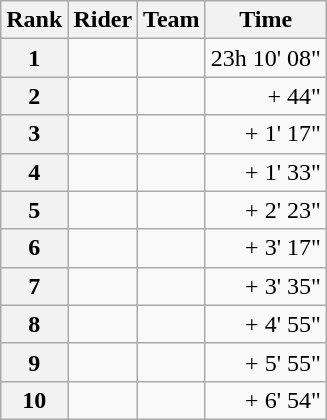<table class="wikitable" margin-bottom:0;">
<tr>
<th scope="col">Rank</th>
<th scope="col">Rider</th>
<th scope="col">Team</th>
<th scope="col">Time</th>
</tr>
<tr>
<th scope="row">1</th>
<td> </td>
<td></td>
<td align="right">23h 10' 08"</td>
</tr>
<tr>
<th scope="row">2</th>
<td></td>
<td></td>
<td align="right">+ 44"</td>
</tr>
<tr>
<th scope="row">3</th>
<td></td>
<td></td>
<td align="right">+ 1' 17"</td>
</tr>
<tr>
<th scope="row">4</th>
<td></td>
<td></td>
<td align="right">+ 1' 33"</td>
</tr>
<tr>
<th scope="row">5</th>
<td></td>
<td></td>
<td align="right">+ 2' 23"</td>
</tr>
<tr>
<th scope="row">6</th>
<td></td>
<td></td>
<td align="right">+ 3' 17"</td>
</tr>
<tr>
<th scope="row">7</th>
<td></td>
<td></td>
<td align="right">+ 3' 35"</td>
</tr>
<tr>
<th scope="row">8</th>
<td></td>
<td></td>
<td align="right">+ 4' 55"</td>
</tr>
<tr>
<th scope="row">9</th>
<td></td>
<td></td>
<td align="right">+ 5' 55"</td>
</tr>
<tr>
<th scope="row">10</th>
<td></td>
<td></td>
<td align="right">+ 6' 54"</td>
</tr>
</table>
